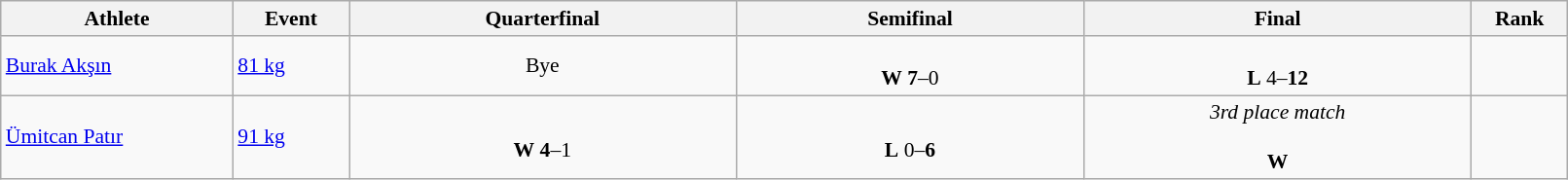<table class="wikitable" width="85%" style="text-align:left; font-size:90%">
<tr>
<th width="12%">Athlete</th>
<th width="6%">Event</th>
<th width="20%">Quarterfinal</th>
<th width="18%">Semifinal</th>
<th width="20%">Final</th>
<th width="5%">Rank</th>
</tr>
<tr>
<td><a href='#'>Burak Akşın</a></td>
<td><a href='#'>81 kg</a></td>
<td rowspan="1" align=center>Bye</td>
<td align=center><br><strong>W</strong> <strong>7</strong>–0</td>
<td align=center><br><strong>L</strong> 4–<strong>12</strong></td>
<td align=center></td>
</tr>
<tr>
<td><a href='#'>Ümitcan Patır</a></td>
<td><a href='#'>91 kg</a></td>
<td align=center><br><strong>W</strong> <strong>4</strong>–1</td>
<td align=center><br><strong>L</strong> 0–<strong>6</strong></td>
<td align=center><em>3rd place match</em><br><br><strong>W</strong> </td>
<td align=center></td>
</tr>
</table>
